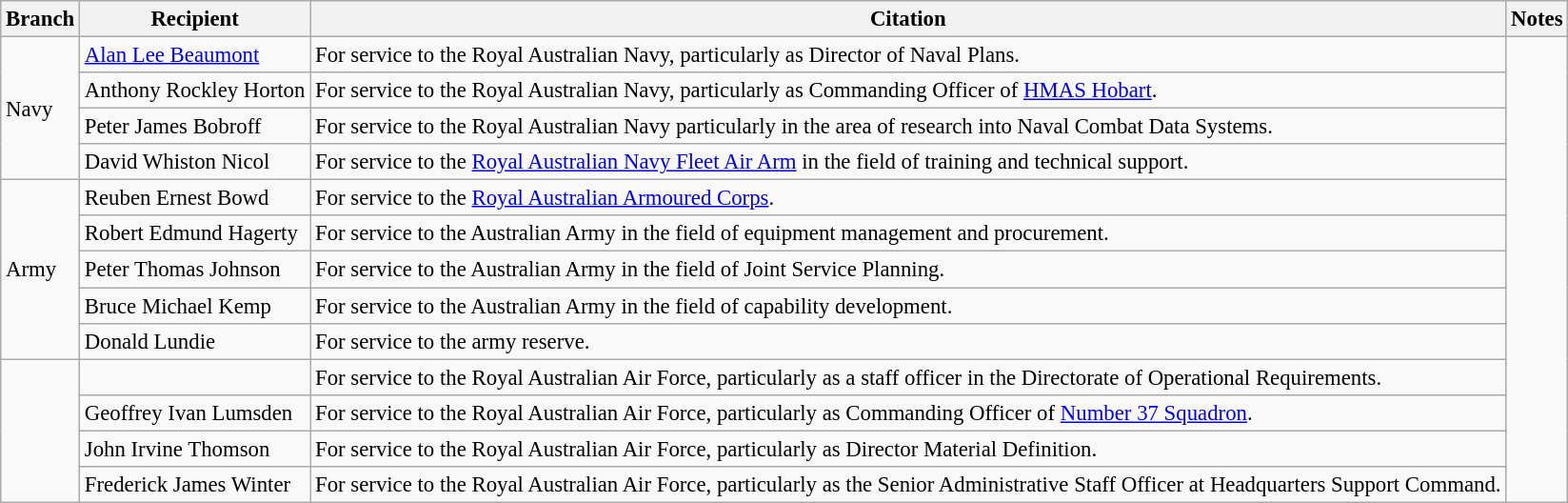<table class="wikitable" style="font-size:95%;">
<tr>
<th>Branch</th>
<th>Recipient</th>
<th>Citation</th>
<th>Notes</th>
</tr>
<tr>
<td rowspan=4>Navy</td>
<td> <a href='#'>Alan Lee Beaumont</a></td>
<td>For service to the Royal Australian Navy, particularly as Director of Naval Plans.</td>
<td rowspan=13></td>
</tr>
<tr>
<td> Anthony Rockley Horton</td>
<td>For service to the Royal Australian Navy, particularly as Commanding Officer of <a href='#'>HMAS Hobart</a>.</td>
</tr>
<tr>
<td> Peter James Bobroff</td>
<td>For service to the Royal Australian Navy particularly in the area of research into Naval Combat Data Systems.</td>
</tr>
<tr>
<td> David Whiston Nicol</td>
<td>For service to the <a href='#'>Royal Australian Navy Fleet Air Arm</a> in the field of training and technical support.</td>
</tr>
<tr>
<td rowspan=5>Army</td>
<td> Reuben Ernest Bowd</td>
<td>For service to the <a href='#'>Royal Australian Armoured Corps</a>.</td>
</tr>
<tr>
<td> Robert Edmund Hagerty</td>
<td>For service to the Australian Army in the field of equipment management and procurement.</td>
</tr>
<tr>
<td> Peter Thomas Johnson</td>
<td>For service to the Australian Army in the field of Joint Service Planning.</td>
</tr>
<tr>
<td> Bruce Michael Kemp</td>
<td>For service to the Australian Army in the field of capability development.</td>
</tr>
<tr>
<td> Donald Lundie </td>
<td>For service to the army reserve.</td>
</tr>
<tr>
<td rowspan=4></td>
<td></td>
<td>For service to the Royal Australian Air Force, particularly as a staff officer in the Directorate of Operational Requirements.</td>
</tr>
<tr>
<td> Geoffrey Ivan Lumsden</td>
<td>For service to the Royal Australian Air Force, particularly as Commanding Officer of <a href='#'>Number 37 Squadron</a>.</td>
</tr>
<tr>
<td> John Irvine Thomson</td>
<td>For service to the Royal Australian Air Force, particularly as Director Material Definition.</td>
</tr>
<tr>
<td> Frederick James Winter</td>
<td>For service to the Royal Australian Air Force, particularly as the Senior Administrative Staff Officer at Headquarters Support Command.</td>
</tr>
</table>
